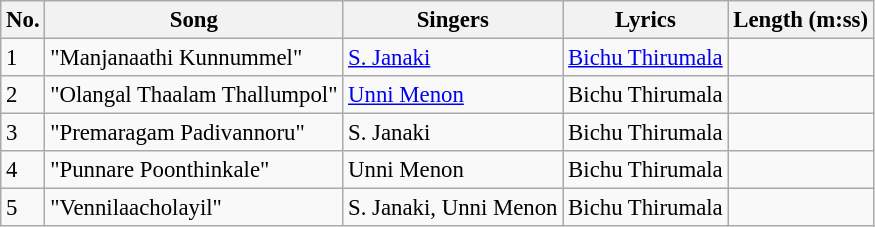<table class="wikitable" style="font-size:95%;">
<tr>
<th>No.</th>
<th>Song</th>
<th>Singers</th>
<th>Lyrics</th>
<th>Length (m:ss)</th>
</tr>
<tr>
<td>1</td>
<td>"Manjanaathi Kunnummel"</td>
<td><a href='#'>S. Janaki</a></td>
<td><a href='#'>Bichu Thirumala</a></td>
<td></td>
</tr>
<tr>
<td>2</td>
<td>"Olangal Thaalam Thallumpol"</td>
<td><a href='#'>Unni Menon</a></td>
<td>Bichu Thirumala</td>
<td></td>
</tr>
<tr>
<td>3</td>
<td>"Premaragam Padivannoru"</td>
<td>S. Janaki</td>
<td>Bichu Thirumala</td>
<td></td>
</tr>
<tr>
<td>4</td>
<td>"Punnare Poonthinkale"</td>
<td>Unni Menon</td>
<td>Bichu Thirumala</td>
<td></td>
</tr>
<tr>
<td>5</td>
<td>"Vennilaacholayil"</td>
<td>S. Janaki, Unni Menon</td>
<td>Bichu Thirumala</td>
<td></td>
</tr>
</table>
